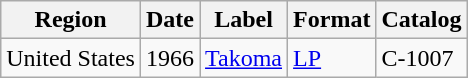<table class="wikitable">
<tr>
<th>Region</th>
<th>Date</th>
<th>Label</th>
<th>Format</th>
<th>Catalog</th>
</tr>
<tr>
<td>United States</td>
<td>1966</td>
<td><a href='#'>Takoma</a></td>
<td><a href='#'>LP</a></td>
<td>C-1007</td>
</tr>
</table>
